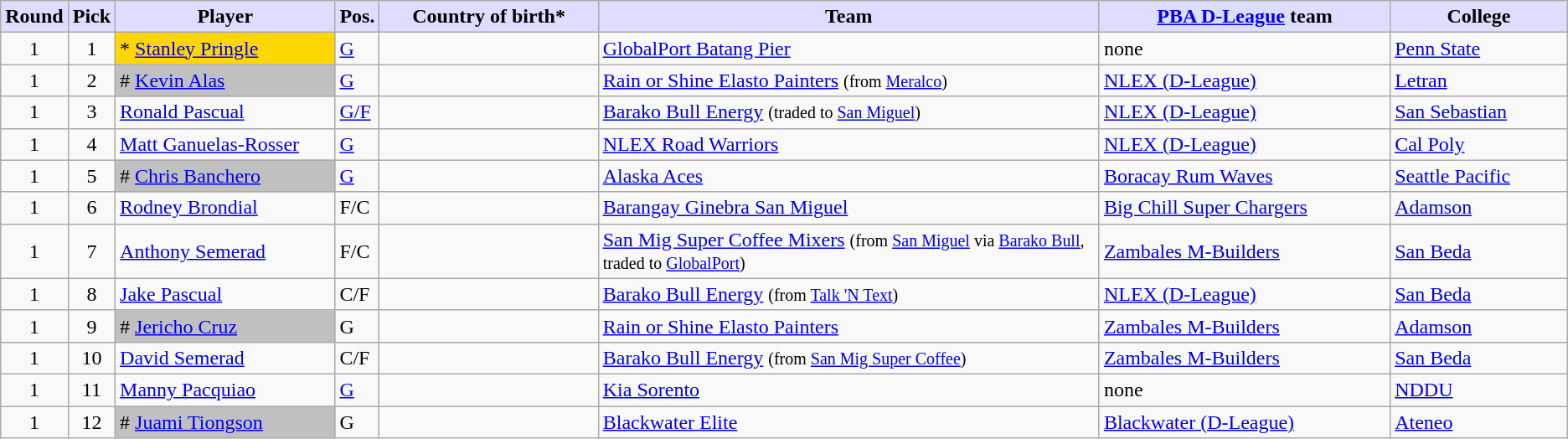<table class="wikitable sortable sortable">
<tr>
<th style="background:#ddf; width:1%;">Round</th>
<th style="background:#ddf; width:1%;">Pick</th>
<th style="background:#ddf; width:15%;">Player</th>
<th style="background:#ddf; width:1%;">Pos.</th>
<th style="background:#ddf; width:15%;">Country of birth*</th>
<th style="background:#ddf; width:35%;">Team</th>
<th style="background:#ddf; width:20%;"><a href='#'>PBA D-League</a> team</th>
<th style="background:#ddf; width:20%;">College</th>
</tr>
<tr>
<td align=center>1</td>
<td align=center>1</td>
<td bgcolor=gold>* <a href='#'>Stanley Pringle</a></td>
<td><a href='#'>G</a></td>
<td></td>
<td><a href='#'>GlobalPort Batang Pier</a></td>
<td>none</td>
<td><a href='#'>Penn State</a></td>
</tr>
<tr>
<td align=center>1</td>
<td align=center>2</td>
<td bgcolor=silver># <a href='#'>Kevin Alas</a></td>
<td><a href='#'>G</a></td>
<td></td>
<td><a href='#'>Rain or Shine Elasto Painters</a> <small>(from <a href='#'>Meralco</a>)</small></td>
<td><a href='#'>NLEX (D-League)</a></td>
<td><a href='#'>Letran</a></td>
</tr>
<tr>
<td align=center>1</td>
<td align=center>3</td>
<td><a href='#'>Ronald Pascual</a></td>
<td><a href='#'>G/F</a></td>
<td></td>
<td><a href='#'>Barako Bull Energy</a> <small>(traded to <a href='#'>San Miguel</a>)</small></td>
<td><a href='#'>NLEX (D-League)</a></td>
<td><a href='#'>San Sebastian</a></td>
</tr>
<tr>
<td align=center>1</td>
<td align=center>4</td>
<td><a href='#'>Matt Ganuelas-Rosser</a></td>
<td><a href='#'>G</a></td>
<td></td>
<td><a href='#'>NLEX Road Warriors</a></td>
<td><a href='#'>NLEX (D-League)</a></td>
<td><a href='#'>Cal Poly</a></td>
</tr>
<tr>
<td align=center>1</td>
<td align=center>5</td>
<td bgcolor=silver># <a href='#'>Chris Banchero</a></td>
<td><a href='#'>G</a></td>
<td></td>
<td><a href='#'>Alaska Aces</a></td>
<td><a href='#'>Boracay Rum Waves</a></td>
<td><a href='#'>Seattle Pacific</a></td>
</tr>
<tr>
<td align=center>1</td>
<td align=center>6</td>
<td><a href='#'>Rodney Brondial</a></td>
<td>F/C</td>
<td></td>
<td><a href='#'>Barangay Ginebra San Miguel</a></td>
<td><a href='#'>Big Chill Super Chargers</a></td>
<td><a href='#'>Adamson</a></td>
</tr>
<tr>
<td align=center>1</td>
<td align=center>7</td>
<td><a href='#'>Anthony Semerad</a></td>
<td>F/C</td>
<td></td>
<td><a href='#'>San Mig Super Coffee Mixers</a> <small>(from <a href='#'>San Miguel</a> via <a href='#'>Barako Bull</a>, traded to <a href='#'>GlobalPort</a>)</small></td>
<td><a href='#'>Zambales M-Builders</a></td>
<td><a href='#'>San Beda</a></td>
</tr>
<tr>
<td align=center>1</td>
<td align=center>8</td>
<td><a href='#'>Jake Pascual</a></td>
<td>C/F</td>
<td></td>
<td><a href='#'>Barako Bull Energy</a> <small>(from <a href='#'>Talk 'N Text</a>)</small></td>
<td><a href='#'>NLEX (D-League)</a></td>
<td><a href='#'>San Beda</a></td>
</tr>
<tr>
<td align=center>1</td>
<td align=center>9</td>
<td bgcolor=silver># <a href='#'>Jericho Cruz</a></td>
<td>G</td>
<td></td>
<td><a href='#'>Rain or Shine Elasto Painters</a></td>
<td><a href='#'>Zambales M-Builders</a></td>
<td><a href='#'>Adamson</a></td>
</tr>
<tr>
<td align=center>1</td>
<td align=center>10</td>
<td><a href='#'>David Semerad</a></td>
<td>C/F</td>
<td></td>
<td><a href='#'>Barako Bull Energy</a> <small>(from <a href='#'>San Mig Super Coffee</a>)</small></td>
<td><a href='#'>Zambales M-Builders</a></td>
<td><a href='#'>San Beda</a></td>
</tr>
<tr>
<td align=center>1</td>
<td align=center>11</td>
<td><a href='#'>Manny Pacquiao</a></td>
<td><a href='#'>G</a></td>
<td></td>
<td><a href='#'>Kia Sorento</a></td>
<td>none</td>
<td><a href='#'>NDDU</a></td>
</tr>
<tr>
<td align=center>1</td>
<td align=center>12</td>
<td bgcolor=silver># <a href='#'>Juami Tiongson</a></td>
<td>G</td>
<td></td>
<td><a href='#'>Blackwater Elite</a></td>
<td><a href='#'>Blackwater (D-League)</a></td>
<td><a href='#'>Ateneo</a></td>
</tr>
</table>
